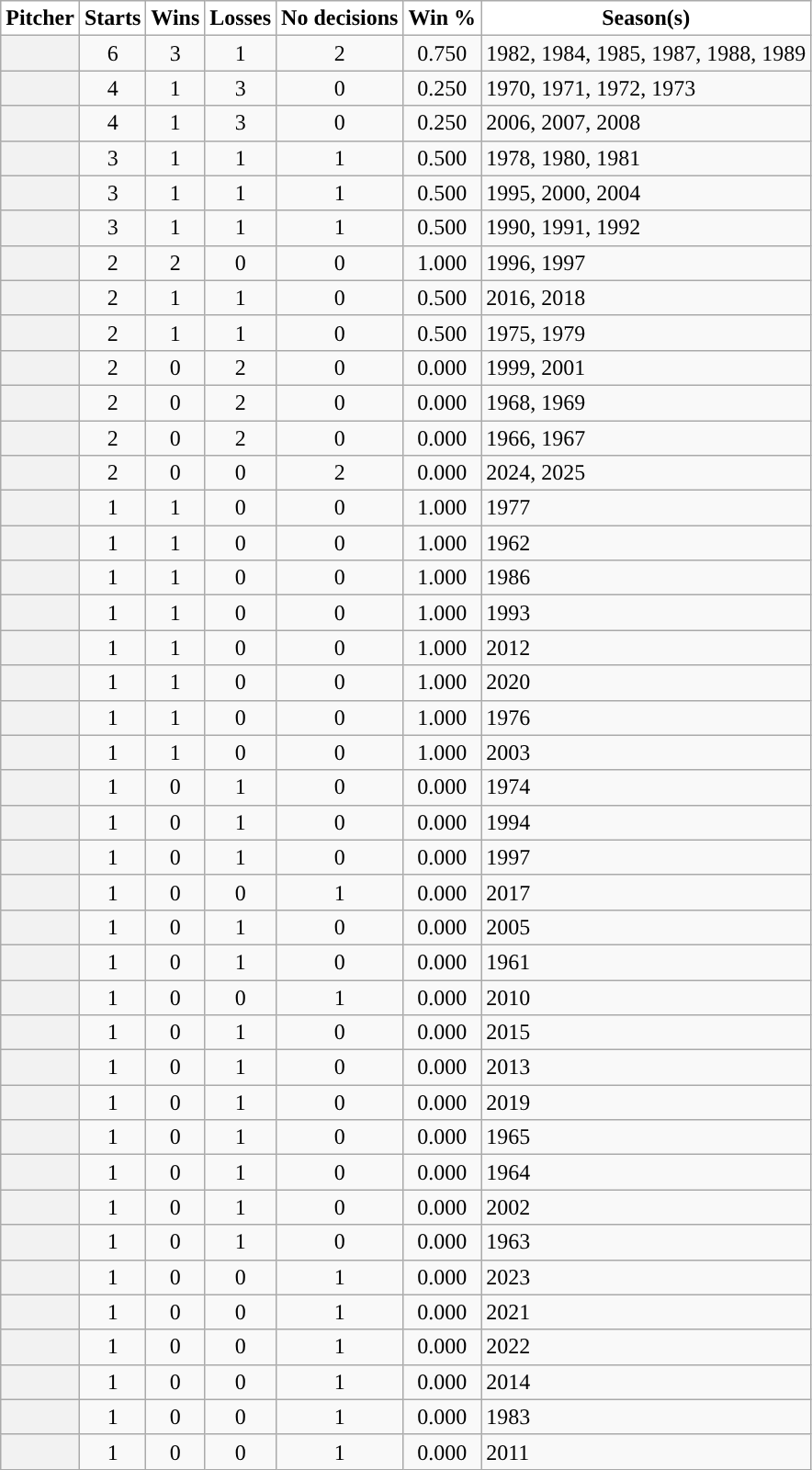<table class="wikitable sortable plainrowheaders">
<tr>
<th scope="col" style="background-color:#ffffff; border-top:#">Pitcher</th>
<th scope="col" style="background-color:#ffffff; border-top:#">Starts</th>
<th scope="col" style="background-color:#ffffff; border-top:#">Wins</th>
<th scope="col" style="background-color:#ffffff; border-top:#">Losses</th>
<th scope="col" style="background-color:#ffffff; border-top:#">No decisions</th>
<th scope="col" style="background-color:#ffffff; border-top:#">Win %</th>
<th scope="col" style="background-color:#ffffff; border-top:#">Season(s)</th>
</tr>
<tr>
<th scope="row"></th>
<td align="center">6</td>
<td align="center">3</td>
<td align="center">1</td>
<td align="center">2</td>
<td align="center">0.750</td>
<td>1982, 1984, 1985, 1987, 1988, 1989</td>
</tr>
<tr>
<th scope="row"></th>
<td align="center">4</td>
<td align="center">1</td>
<td align="center">3</td>
<td align="center">0</td>
<td align="center">0.250</td>
<td>1970, 1971, 1972, 1973</td>
</tr>
<tr>
<th scope="row"></th>
<td align="center">4</td>
<td align="center">1</td>
<td align="center">3</td>
<td align="center">0</td>
<td align="center">0.250</td>
<td>2006, 2007, 2008</td>
</tr>
<tr>
<th scope="row"></th>
<td align="center">3</td>
<td align="center">1</td>
<td align="center">1</td>
<td align="center">1</td>
<td align="center">0.500</td>
<td>1978, 1980, 1981</td>
</tr>
<tr>
<th scope="row"></th>
<td align="center">3</td>
<td align="center">1</td>
<td align="center">1</td>
<td align="center">1</td>
<td align="center">0.500</td>
<td>1995, 2000, 2004</td>
</tr>
<tr>
<th scope="row"></th>
<td align="center">3</td>
<td align="center">1</td>
<td align="center">1</td>
<td align="center">1</td>
<td align="center">0.500</td>
<td>1990, 1991, 1992</td>
</tr>
<tr>
<th scope="row"></th>
<td align="center">2</td>
<td align="center">2</td>
<td align="center">0</td>
<td align="center">0</td>
<td align="center">1.000</td>
<td>1996, 1997</td>
</tr>
<tr>
<th scope="row"></th>
<td align="center">2</td>
<td align="center">1</td>
<td align="center">1</td>
<td align="center">0</td>
<td align="center">0.500</td>
<td>2016, 2018</td>
</tr>
<tr>
<th scope="row"></th>
<td align="center">2</td>
<td align="center">1</td>
<td align="center">1</td>
<td align="center">0</td>
<td align="center">0.500</td>
<td>1975, 1979</td>
</tr>
<tr>
<th scope="row"></th>
<td align="center">2</td>
<td align="center">0</td>
<td align="center">2</td>
<td align="center">0</td>
<td align="center">0.000</td>
<td>1999, 2001</td>
</tr>
<tr>
<th scope="row"></th>
<td align="center">2</td>
<td align="center">0</td>
<td align="center">2</td>
<td align="center">0</td>
<td align="center">0.000</td>
<td>1968, 1969</td>
</tr>
<tr>
<th scope="row"></th>
<td align="center">2</td>
<td align="center">0</td>
<td align="center">2</td>
<td align="center">0</td>
<td align="center">0.000</td>
<td>1966, 1967</td>
</tr>
<tr>
<th scope="row"></th>
<td align="center">2</td>
<td align="center">0</td>
<td align="center">0</td>
<td align="center">2</td>
<td align="center">0.000</td>
<td>2024, 2025</td>
</tr>
<tr>
<th scope="row"></th>
<td align="center">1</td>
<td align="center">1</td>
<td align="center">0</td>
<td align="center">0</td>
<td align="center">1.000</td>
<td>1977</td>
</tr>
<tr>
<th scope="row"></th>
<td align="center">1</td>
<td align="center">1</td>
<td align="center">0</td>
<td align="center">0</td>
<td align="center">1.000</td>
<td>1962</td>
</tr>
<tr>
<th scope="row"></th>
<td align="center">1</td>
<td align="center">1</td>
<td align="center">0</td>
<td align="center">0</td>
<td align="center">1.000</td>
<td>1986</td>
</tr>
<tr>
<th scope="row"></th>
<td align="center">1</td>
<td align="center">1</td>
<td align="center">0</td>
<td align="center">0</td>
<td align="center">1.000</td>
<td>1993</td>
</tr>
<tr>
<th scope="row"></th>
<td align="center">1</td>
<td align="center">1</td>
<td align="center">0</td>
<td align="center">0</td>
<td align="center">1.000</td>
<td>2012</td>
</tr>
<tr>
<th scope="row"></th>
<td align="center">1</td>
<td align="center">1</td>
<td align="center">0</td>
<td align="center">0</td>
<td align="center">1.000</td>
<td>2020</td>
</tr>
<tr>
<th scope="row"></th>
<td align="center">1</td>
<td align="center">1</td>
<td align="center">0</td>
<td align="center">0</td>
<td align="center">1.000</td>
<td>1976</td>
</tr>
<tr>
<th scope="row"></th>
<td align="center">1</td>
<td align="center">1</td>
<td align="center">0</td>
<td align="center">0</td>
<td align="center">1.000</td>
<td>2003</td>
</tr>
<tr>
<th scope="row"></th>
<td align="center">1</td>
<td align="center">0</td>
<td align="center">1</td>
<td align="center">0</td>
<td align="center">0.000</td>
<td>1974</td>
</tr>
<tr>
<th scope="row"></th>
<td align="center">1</td>
<td align="center">0</td>
<td align="center">1</td>
<td align="center">0</td>
<td align="center">0.000</td>
<td>1994</td>
</tr>
<tr>
<th scope="row"></th>
<td align="center">1</td>
<td align="center">0</td>
<td align="center">1</td>
<td align="center">0</td>
<td align="center">0.000</td>
<td>1997</td>
</tr>
<tr>
<th scope="row"></th>
<td align="center">1</td>
<td align="center">0</td>
<td align="center">0</td>
<td align="center">1</td>
<td align="center">0.000</td>
<td>2017</td>
</tr>
<tr>
<th scope="row"></th>
<td align="center">1</td>
<td align="center">0</td>
<td align="center">1</td>
<td align="center">0</td>
<td align="center">0.000</td>
<td>2005</td>
</tr>
<tr>
<th scope="row"></th>
<td align="center">1</td>
<td align="center">0</td>
<td align="center">1</td>
<td align="center">0</td>
<td align="center">0.000</td>
<td>1961</td>
</tr>
<tr>
<th scope="row"></th>
<td align="center">1</td>
<td align="center">0</td>
<td align="center">0</td>
<td align="center">1</td>
<td align="center">0.000</td>
<td>2010</td>
</tr>
<tr>
<th scope="row"></th>
<td align="center">1</td>
<td align="center">0</td>
<td align="center">1</td>
<td align="center">0</td>
<td align="center">0.000</td>
<td>2015</td>
</tr>
<tr>
<th scope="row"></th>
<td align="center">1</td>
<td align="center">0</td>
<td align="center">1</td>
<td align="center">0</td>
<td align="center">0.000</td>
<td>2013</td>
</tr>
<tr>
<th scope="row"></th>
<td align="center">1</td>
<td align="center">0</td>
<td align="center">1</td>
<td align="center">0</td>
<td align="center">0.000</td>
<td>2019</td>
</tr>
<tr>
<th scope="row"></th>
<td align="center">1</td>
<td align="center">0</td>
<td align="center">1</td>
<td align="center">0</td>
<td align="center">0.000</td>
<td>1965</td>
</tr>
<tr>
<th scope="row"></th>
<td align="center">1</td>
<td align="center">0</td>
<td align="center">1</td>
<td align="center">0</td>
<td align="center">0.000</td>
<td>1964</td>
</tr>
<tr>
<th scope="row"></th>
<td align="center">1</td>
<td align="center">0</td>
<td align="center">1</td>
<td align="center">0</td>
<td align="center">0.000</td>
<td>2002</td>
</tr>
<tr>
<th scope="row"></th>
<td align="center">1</td>
<td align="center">0</td>
<td align="center">1</td>
<td align="center">0</td>
<td align="center">0.000</td>
<td>1963</td>
</tr>
<tr>
<th scope="row"></th>
<td align="center">1</td>
<td align="center">0</td>
<td align="center">0</td>
<td align="center">1</td>
<td align="center">0.000</td>
<td>2023</td>
</tr>
<tr>
<th scope="row"></th>
<td align="center">1</td>
<td align="center">0</td>
<td align="center">0</td>
<td align="center">1</td>
<td align="center">0.000</td>
<td>2021</td>
</tr>
<tr>
<th scope="row"></th>
<td align="center">1</td>
<td align="center">0</td>
<td align="center">0</td>
<td align="center">1</td>
<td align="center">0.000</td>
<td>2022</td>
</tr>
<tr>
<th scope="row"></th>
<td align="center">1</td>
<td align="center">0</td>
<td align="center">0</td>
<td align="center">1</td>
<td align="center">0.000</td>
<td>2014</td>
</tr>
<tr>
<th scope="row"></th>
<td align="center">1</td>
<td align="center">0</td>
<td align="center">0</td>
<td align="center">1</td>
<td align="center">0.000</td>
<td>1983</td>
</tr>
<tr>
<th scope="row"></th>
<td align="center">1</td>
<td align="center">0</td>
<td align="center">0</td>
<td align="center">1</td>
<td align="center">0.000</td>
<td>2011</td>
</tr>
</table>
